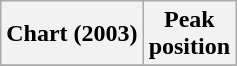<table class="wikitable sortable plainrowheaders" style="text-align:center">
<tr>
<th scope="col">Chart (2003)</th>
<th scope="col">Peak<br> position</th>
</tr>
<tr>
</tr>
</table>
